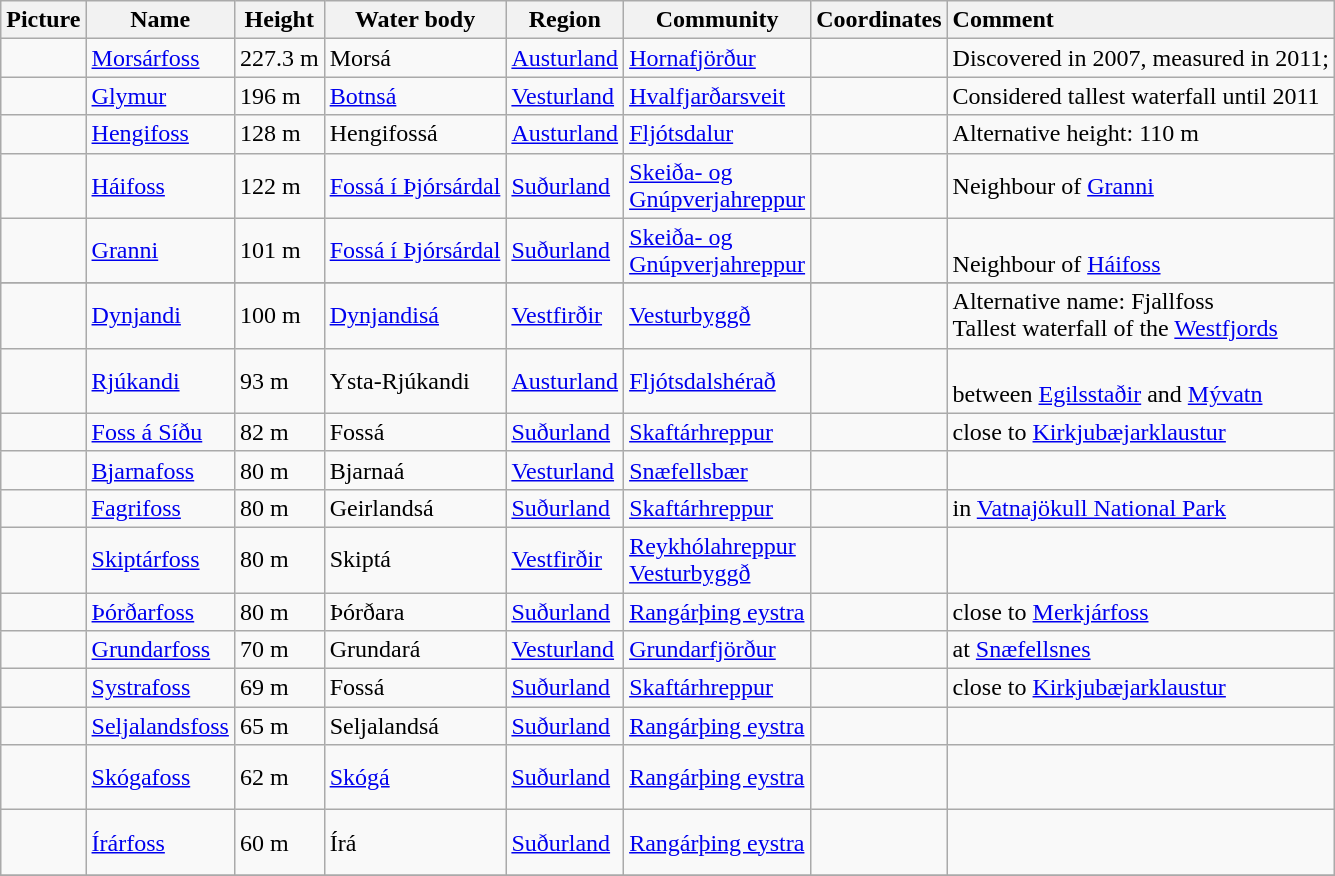<table class="wikitable sortable">
<tr>
<th class="unsortable">Picture</th>
<th>Name</th>
<th data-sort-type="number">Height</th>
<th>Water body</th>
<th>Region</th>
<th>Community</th>
<th>Coordinates</th>
<th class="unsortable" style="text-align:left">Comment</th>
</tr>
<tr>
<td></td>
<td><a href='#'>Morsárfoss</a></td>
<td>227.3 m</td>
<td>Morsá</td>
<td><a href='#'>Austurland</a></td>
<td><a href='#'>Hornafjörður</a></td>
<td></td>
<td>Discovered in 2007, measured in 2011;</td>
</tr>
<tr>
<td></td>
<td><a href='#'>Glymur</a></td>
<td>196 m</td>
<td><a href='#'>Botnsá</a></td>
<td><a href='#'>Vesturland</a></td>
<td><a href='#'>Hvalfjarðarsveit</a></td>
<td></td>
<td>Considered tallest waterfall until 2011</td>
</tr>
<tr>
<td></td>
<td><a href='#'>Hengifoss</a></td>
<td>128 m</td>
<td>Hengifossá</td>
<td><a href='#'>Austurland</a></td>
<td><a href='#'>Fljótsdalur</a></td>
<td></td>
<td>Alternative height: 110 m</td>
</tr>
<tr>
<td></td>
<td data-sort-value="Hazzifoss"><a href='#'>Háifoss</a></td>
<td>122 m</td>
<td><a href='#'>Fossá í Þjórsárdal</a></td>
<td><a href='#'>Suðurland</a></td>
<td><a href='#'>Skeiða- og<br>Gnúpverjahreppur</a></td>
<td></td>
<td>Neighbour of <a href='#'>Granni</a></td>
</tr>
<tr>
<td></td>
<td><a href='#'>Granni</a></td>
<td>101 m</td>
<td><a href='#'>Fossá í Þjórsárdal</a></td>
<td><a href='#'>Suðurland</a></td>
<td><a href='#'>Skeiða- og<br>Gnúpverjahreppur</a></td>
<td></td>
<td><br>Neighbour of <a href='#'>Háifoss</a></td>
</tr>
<tr>
</tr>
<tr>
<td></td>
<td><a href='#'>Dynjandi</a></td>
<td>100 m</td>
<td><a href='#'>Dynjandisá</a></td>
<td><a href='#'>Vestfirðir</a></td>
<td><a href='#'>Vesturbyggð</a></td>
<td></td>
<td>Alternative name: Fjallfoss <br>Tallest waterfall of the <a href='#'>Westfjords</a></td>
</tr>
<tr>
<td></td>
<td><a href='#'>Rjúkandi</a></td>
<td>93 m</td>
<td>Ysta-Rjúkandi</td>
<td><a href='#'>Austurland</a></td>
<td><a href='#'>Fljótsdalshérað</a></td>
<td></td>
<td><br>between <a href='#'>Egilsstaðir</a> and <a href='#'>Mývatn</a></td>
</tr>
<tr>
<td></td>
<td><a href='#'>Foss á Síðu</a></td>
<td>82 m</td>
<td>Fossá</td>
<td><a href='#'>Suðurland</a></td>
<td><a href='#'>Skaftárhreppur</a></td>
<td></td>
<td>close to <a href='#'>Kirkjubæjarklaustur</a></td>
</tr>
<tr>
<td></td>
<td><a href='#'>Bjarnafoss</a></td>
<td>80 m</td>
<td>Bjarnaá</td>
<td><a href='#'>Vesturland</a></td>
<td><a href='#'>Snæfellsbær</a></td>
<td></td>
<td></td>
</tr>
<tr>
<td></td>
<td><a href='#'>Fagrifoss</a></td>
<td>80 m</td>
<td>Geirlandsá</td>
<td><a href='#'>Suðurland</a></td>
<td><a href='#'>Skaftárhreppur</a></td>
<td></td>
<td>in <a href='#'>Vatnajökull National Park</a></td>
</tr>
<tr>
<td></td>
<td><a href='#'>Skiptárfoss</a></td>
<td>80 m</td>
<td>Skiptá</td>
<td><a href='#'>Vestfirðir</a></td>
<td><a href='#'>Reykhólahreppur</a> <br> <a href='#'>Vesturbyggð</a></td>
<td></td>
<td></td>
</tr>
<tr>
<td></td>
<td data-sort-value="Thordarfoss"><a href='#'>Þórðarfoss</a></td>
<td>80 m</td>
<td>Þórðara</td>
<td><a href='#'>Suðurland</a></td>
<td><a href='#'>Rangárþing eystra</a></td>
<td></td>
<td>close to <a href='#'>Merkjárfoss</a></td>
</tr>
<tr>
<td></td>
<td><a href='#'>Grundarfoss</a></td>
<td>70 m</td>
<td>Grundará</td>
<td><a href='#'>Vesturland</a></td>
<td><a href='#'>Grundarfjörður</a></td>
<td></td>
<td>at <a href='#'>Snæfellsnes</a></td>
</tr>
<tr>
<td></td>
<td><a href='#'>Systrafoss</a></td>
<td>69 m</td>
<td>Fossá</td>
<td><a href='#'>Suðurland</a></td>
<td><a href='#'>Skaftárhreppur</a></td>
<td></td>
<td>close to <a href='#'>Kirkjubæjarklaustur</a></td>
</tr>
<tr>
<td></td>
<td><a href='#'>Seljalandsfoss</a></td>
<td>65 m</td>
<td>Seljalandsá</td>
<td><a href='#'>Suðurland</a></td>
<td><a href='#'>Rangárþing eystra</a></td>
<td></td>
<td></td>
</tr>
<tr>
<td></td>
<td><a href='#'>Skógafoss</a></td>
<td>62 m</td>
<td><a href='#'>Skógá</a></td>
<td><a href='#'>Suðurland</a></td>
<td><a href='#'>Rangárþing eystra</a></td>
<td></td>
<td><br>  </td>
</tr>
<tr>
<td></td>
<td data-sort-value="Izzrarfoss"><a href='#'>Írárfoss</a></td>
<td>60 m</td>
<td data-sort-value="Izzra">Írá</td>
<td><a href='#'>Suðurland</a></td>
<td><a href='#'>Rangárþing eystra</a></td>
<td></td>
<td><br>  </td>
</tr>
<tr>
</tr>
</table>
